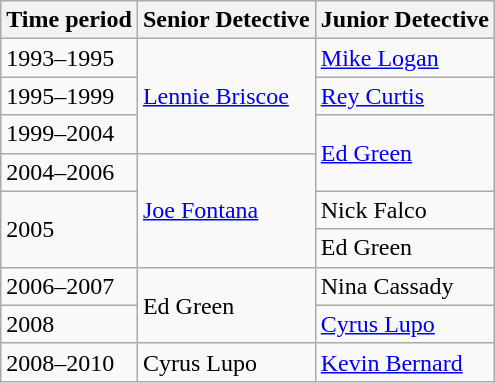<table class="wikitable">
<tr>
<th>Time period</th>
<th>Senior Detective</th>
<th>Junior Detective</th>
</tr>
<tr>
<td>1993–1995</td>
<td rowspan="3"><a href='#'>Lennie Briscoe</a></td>
<td><a href='#'>Mike Logan</a></td>
</tr>
<tr>
<td>1995–1999</td>
<td><a href='#'>Rey Curtis</a></td>
</tr>
<tr>
<td>1999–2004</td>
<td rowspan="3"><a href='#'>Ed Green</a></td>
</tr>
<tr>
<td>2004–2006</td>
<td rowspan="4"><a href='#'>Joe Fontana</a></td>
</tr>
<tr>
<td rowspan="3">2005</td>
</tr>
<tr>
<td>Nick Falco</td>
</tr>
<tr>
<td>Ed Green</td>
</tr>
<tr>
<td>2006–2007</td>
<td rowspan="2">Ed Green</td>
<td>Nina Cassady</td>
</tr>
<tr>
<td>2008</td>
<td><a href='#'>Cyrus Lupo</a></td>
</tr>
<tr>
<td>2008–2010</td>
<td>Cyrus Lupo</td>
<td><a href='#'>Kevin Bernard</a></td>
</tr>
</table>
